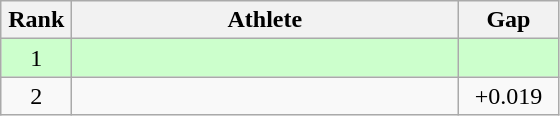<table class=wikitable style="text-align:center">
<tr>
<th width=40>Rank</th>
<th width=250>Athlete</th>
<th width=60>Gap</th>
</tr>
<tr bgcolor="ccffcc">
<td>1</td>
<td align=left></td>
<td></td>
</tr>
<tr>
<td>2</td>
<td align=left></td>
<td>+0.019</td>
</tr>
</table>
